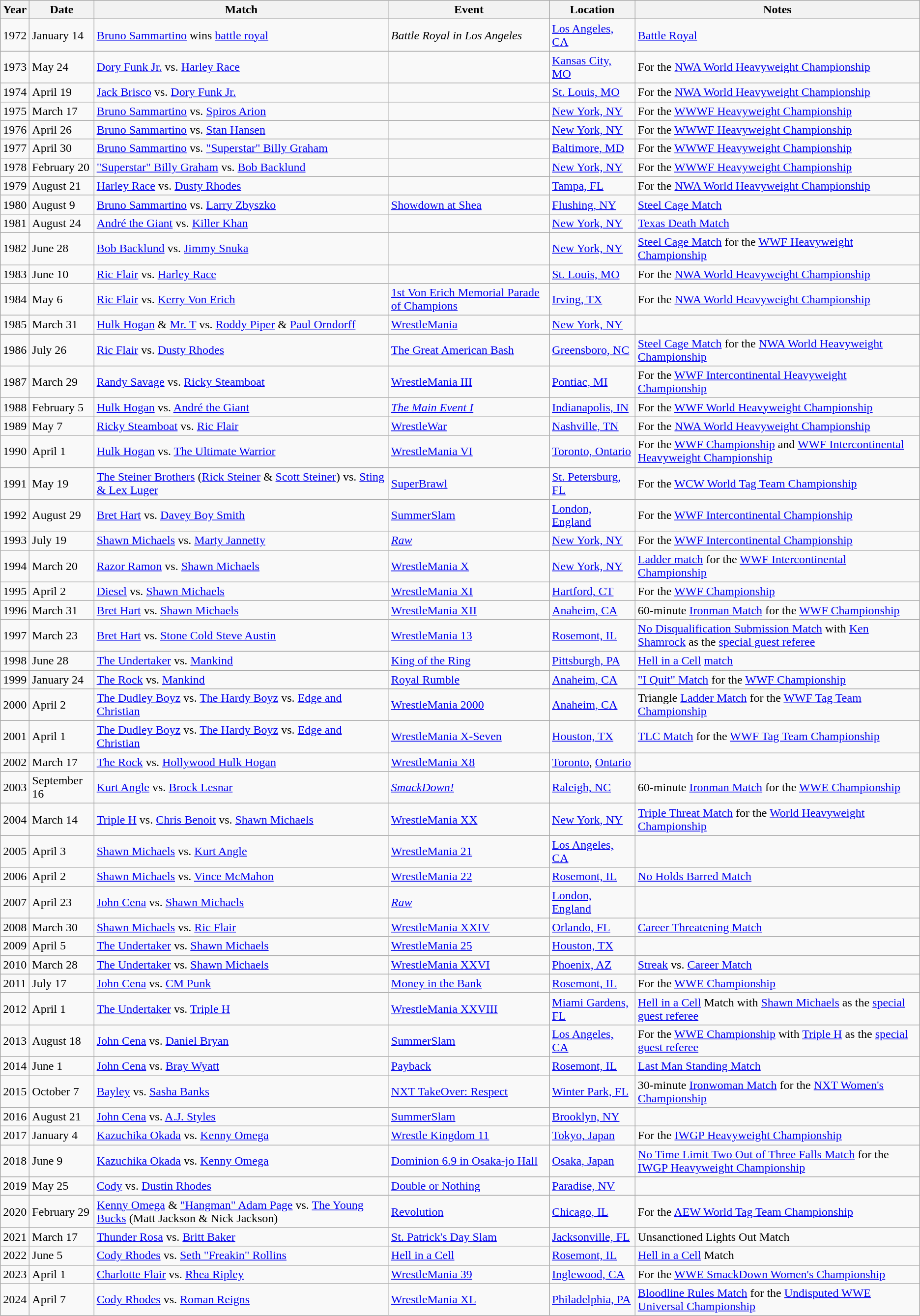<table class="wikitable">
<tr>
<th>Year</th>
<th>Date</th>
<th>Match</th>
<th>Event</th>
<th>Location</th>
<th>Notes</th>
</tr>
<tr>
<td>1972</td>
<td>January 14</td>
<td><a href='#'>Bruno Sammartino</a> wins <a href='#'>battle royal</a></td>
<td><em>Battle Royal in Los Angeles</em></td>
<td><a href='#'>Los Angeles, CA</a></td>
<td><a href='#'>Battle Royal</a></td>
</tr>
<tr>
<td>1973</td>
<td>May 24</td>
<td><a href='#'>Dory Funk Jr.</a> vs. <a href='#'>Harley Race</a></td>
<td></td>
<td><a href='#'>Kansas City, MO</a></td>
<td>For the <a href='#'>NWA World Heavyweight Championship</a></td>
</tr>
<tr>
<td>1974</td>
<td>April 19</td>
<td><a href='#'>Jack Brisco</a> vs. <a href='#'>Dory Funk Jr.</a></td>
<td></td>
<td><a href='#'>St. Louis, MO</a></td>
<td>For the <a href='#'>NWA World Heavyweight Championship</a></td>
</tr>
<tr>
<td>1975</td>
<td>March 17</td>
<td><a href='#'>Bruno Sammartino</a> vs. <a href='#'>Spiros Arion</a></td>
<td></td>
<td><a href='#'>New York, NY</a></td>
<td>For the <a href='#'>WWWF Heavyweight Championship</a></td>
</tr>
<tr>
<td>1976</td>
<td>April 26</td>
<td><a href='#'>Bruno Sammartino</a> vs. <a href='#'>Stan Hansen</a></td>
<td></td>
<td><a href='#'>New York, NY</a></td>
<td>For the <a href='#'>WWWF Heavyweight Championship</a></td>
</tr>
<tr>
<td>1977</td>
<td>April 30</td>
<td><a href='#'>Bruno Sammartino</a> vs. <a href='#'>"Superstar" Billy Graham</a></td>
<td></td>
<td><a href='#'>Baltimore, MD</a></td>
<td>For the <a href='#'>WWWF Heavyweight Championship</a></td>
</tr>
<tr>
<td>1978</td>
<td>February 20</td>
<td><a href='#'>"Superstar" Billy Graham</a> vs. <a href='#'>Bob Backlund</a></td>
<td></td>
<td><a href='#'>New York, NY</a></td>
<td>For the <a href='#'>WWWF Heavyweight Championship</a></td>
</tr>
<tr>
<td>1979</td>
<td>August 21</td>
<td><a href='#'>Harley Race</a> vs. <a href='#'>Dusty Rhodes</a></td>
<td></td>
<td><a href='#'>Tampa, FL</a></td>
<td>For the <a href='#'>NWA World Heavyweight Championship</a></td>
</tr>
<tr>
<td>1980</td>
<td>August 9</td>
<td><a href='#'>Bruno Sammartino</a> vs. <a href='#'>Larry Zbyszko</a></td>
<td><a href='#'>Showdown at Shea</a></td>
<td><a href='#'>Flushing, NY</a></td>
<td><a href='#'>Steel Cage Match</a></td>
</tr>
<tr>
<td>1981</td>
<td>August 24</td>
<td><a href='#'>André the Giant</a> vs. <a href='#'>Killer Khan</a></td>
<td></td>
<td><a href='#'>New York, NY</a></td>
<td><a href='#'>Texas Death Match</a></td>
</tr>
<tr>
<td>1982</td>
<td>June 28</td>
<td><a href='#'>Bob Backlund</a> vs. <a href='#'>Jimmy Snuka</a></td>
<td></td>
<td><a href='#'>New York, NY</a></td>
<td><a href='#'>Steel Cage Match</a> for the <a href='#'>WWF Heavyweight Championship</a></td>
</tr>
<tr>
<td>1983</td>
<td>June 10</td>
<td><a href='#'>Ric Flair</a> vs. <a href='#'>Harley Race</a></td>
<td></td>
<td><a href='#'>St. Louis, MO</a></td>
<td>For the <a href='#'>NWA World Heavyweight Championship</a></td>
</tr>
<tr>
<td>1984</td>
<td>May 6</td>
<td><a href='#'>Ric Flair</a> vs. <a href='#'>Kerry Von Erich</a></td>
<td><a href='#'>1st Von Erich Memorial Parade of Champions</a></td>
<td><a href='#'>Irving, TX</a></td>
<td>For the <a href='#'>NWA World Heavyweight Championship</a></td>
</tr>
<tr>
<td>1985</td>
<td>March 31</td>
<td><a href='#'>Hulk Hogan</a> & <a href='#'>Mr. T</a> vs. <a href='#'>Roddy Piper</a> & <a href='#'>Paul Orndorff</a></td>
<td><a href='#'>WrestleMania</a></td>
<td><a href='#'>New York, NY</a></td>
<td></td>
</tr>
<tr>
<td>1986</td>
<td>July 26</td>
<td><a href='#'>Ric Flair</a> vs. <a href='#'>Dusty Rhodes</a></td>
<td><a href='#'>The Great American Bash</a></td>
<td><a href='#'>Greensboro, NC</a></td>
<td><a href='#'>Steel Cage Match</a> for the <a href='#'>NWA World Heavyweight Championship</a></td>
</tr>
<tr>
<td>1987</td>
<td>March 29</td>
<td><a href='#'>Randy Savage</a> vs. <a href='#'>Ricky Steamboat</a></td>
<td><a href='#'>WrestleMania III</a></td>
<td><a href='#'>Pontiac, MI</a></td>
<td>For the <a href='#'>WWF Intercontinental Heavyweight Championship</a></td>
</tr>
<tr>
<td>1988</td>
<td>February 5</td>
<td><a href='#'>Hulk Hogan</a> vs. <a href='#'>André the Giant</a></td>
<td><em><a href='#'>The Main Event I</a></em></td>
<td><a href='#'>Indianapolis, IN</a></td>
<td>For the <a href='#'>WWF World Heavyweight Championship</a></td>
</tr>
<tr>
<td>1989</td>
<td>May 7</td>
<td><a href='#'>Ricky Steamboat</a> vs. <a href='#'>Ric Flair</a></td>
<td><a href='#'>WrestleWar</a></td>
<td><a href='#'>Nashville, TN</a></td>
<td>For the <a href='#'>NWA World Heavyweight Championship</a></td>
</tr>
<tr>
<td>1990</td>
<td>April 1</td>
<td><a href='#'>Hulk Hogan</a> vs. <a href='#'>The Ultimate Warrior</a></td>
<td><a href='#'>WrestleMania VI</a></td>
<td><a href='#'>Toronto, Ontario</a></td>
<td>For the <a href='#'>WWF Championship</a> and <a href='#'>WWF Intercontinental Heavyweight Championship</a></td>
</tr>
<tr>
<td>1991</td>
<td>May 19</td>
<td><a href='#'>The Steiner Brothers</a> (<a href='#'>Rick Steiner</a> & <a href='#'>Scott Steiner</a>) vs. <a href='#'>Sting & Lex Luger</a></td>
<td><a href='#'>SuperBrawl</a></td>
<td><a href='#'>St. Petersburg, FL</a></td>
<td>For the <a href='#'>WCW World Tag Team Championship</a></td>
</tr>
<tr>
<td>1992</td>
<td>August 29</td>
<td><a href='#'>Bret Hart</a> vs. <a href='#'>Davey Boy Smith</a></td>
<td><a href='#'>SummerSlam</a></td>
<td><a href='#'>London, England</a></td>
<td>For the <a href='#'>WWF Intercontinental Championship</a></td>
</tr>
<tr>
<td>1993</td>
<td>July 19</td>
<td><a href='#'>Shawn Michaels</a> vs. <a href='#'>Marty Jannetty</a></td>
<td><em><a href='#'>Raw</a></em></td>
<td><a href='#'>New York, NY</a></td>
<td>For the <a href='#'>WWF Intercontinental Championship</a></td>
</tr>
<tr>
<td>1994</td>
<td>March 20</td>
<td><a href='#'>Razor Ramon</a> vs. <a href='#'>Shawn Michaels</a></td>
<td><a href='#'>WrestleMania X</a></td>
<td><a href='#'>New York, NY</a></td>
<td><a href='#'>Ladder match</a> for the <a href='#'>WWF Intercontinental Championship</a></td>
</tr>
<tr>
<td>1995</td>
<td>April 2</td>
<td><a href='#'>Diesel</a> vs. <a href='#'>Shawn Michaels</a></td>
<td><a href='#'>WrestleMania XI</a></td>
<td><a href='#'>Hartford, CT</a></td>
<td>For the <a href='#'>WWF Championship</a></td>
</tr>
<tr>
<td>1996</td>
<td>March 31</td>
<td><a href='#'>Bret Hart</a> vs. <a href='#'>Shawn Michaels</a></td>
<td><a href='#'>WrestleMania XII</a></td>
<td><a href='#'>Anaheim, CA</a></td>
<td>60-minute <a href='#'>Ironman Match</a> for the <a href='#'>WWF Championship</a></td>
</tr>
<tr>
<td>1997</td>
<td>March 23</td>
<td><a href='#'>Bret Hart</a> vs. <a href='#'>Stone Cold Steve Austin</a></td>
<td><a href='#'>WrestleMania 13</a></td>
<td><a href='#'>Rosemont, IL</a></td>
<td><a href='#'>No Disqualification Submission Match</a> with <a href='#'>Ken Shamrock</a> as the <a href='#'>special guest referee</a></td>
</tr>
<tr>
<td>1998</td>
<td>June 28</td>
<td><a href='#'>The Undertaker</a> vs. <a href='#'>Mankind</a></td>
<td><a href='#'>King of the Ring</a></td>
<td><a href='#'>Pittsburgh, PA</a></td>
<td><a href='#'>Hell in a Cell</a> <a href='#'>match</a></td>
</tr>
<tr>
<td>1999</td>
<td>January 24</td>
<td><a href='#'>The Rock</a> vs. <a href='#'>Mankind</a></td>
<td><a href='#'>Royal Rumble</a></td>
<td><a href='#'>Anaheim, CA</a></td>
<td><a href='#'>"I Quit" Match</a> for the <a href='#'>WWF Championship</a></td>
</tr>
<tr>
<td>2000</td>
<td>April 2</td>
<td><a href='#'>The Dudley Boyz</a> vs. <a href='#'>The Hardy Boyz</a> vs. <a href='#'>Edge and Christian</a></td>
<td><a href='#'>WrestleMania 2000</a></td>
<td><a href='#'>Anaheim, CA</a></td>
<td>Triangle <a href='#'>Ladder Match</a> for the <a href='#'>WWF Tag Team Championship</a></td>
</tr>
<tr>
<td>2001</td>
<td>April 1</td>
<td><a href='#'>The Dudley Boyz</a> vs. <a href='#'>The Hardy Boyz</a> vs. <a href='#'>Edge and Christian</a></td>
<td><a href='#'>WrestleMania X-Seven</a></td>
<td><a href='#'>Houston, TX</a></td>
<td><a href='#'>TLC Match</a> for the <a href='#'>WWF Tag Team Championship</a></td>
</tr>
<tr>
<td>2002</td>
<td>March 17</td>
<td><a href='#'>The Rock</a> vs. <a href='#'>Hollywood Hulk Hogan</a></td>
<td><a href='#'>WrestleMania X8</a></td>
<td><a href='#'>Toronto</a>, <a href='#'>Ontario</a></td>
<td></td>
</tr>
<tr>
<td>2003</td>
<td>September 16</td>
<td><a href='#'>Kurt Angle</a> vs. <a href='#'>Brock Lesnar</a></td>
<td><em><a href='#'>SmackDown!</a></em></td>
<td><a href='#'>Raleigh, NC</a></td>
<td>60-minute <a href='#'>Ironman Match</a> for the <a href='#'>WWE Championship</a></td>
</tr>
<tr>
<td>2004</td>
<td>March 14</td>
<td><a href='#'>Triple H</a> vs. <a href='#'>Chris Benoit</a> vs. <a href='#'>Shawn Michaels</a></td>
<td><a href='#'>WrestleMania XX</a></td>
<td><a href='#'>New York, NY</a></td>
<td><a href='#'>Triple Threat Match</a> for the <a href='#'>World Heavyweight Championship</a></td>
</tr>
<tr>
<td>2005</td>
<td>April 3</td>
<td><a href='#'>Shawn Michaels</a> vs. <a href='#'>Kurt Angle</a></td>
<td><a href='#'>WrestleMania 21</a></td>
<td><a href='#'>Los Angeles, CA</a></td>
<td></td>
</tr>
<tr>
<td>2006</td>
<td>April 2</td>
<td><a href='#'>Shawn Michaels</a> vs. <a href='#'>Vince McMahon</a></td>
<td><a href='#'>WrestleMania 22</a></td>
<td><a href='#'>Rosemont, IL</a></td>
<td><a href='#'>No Holds Barred Match</a></td>
</tr>
<tr>
<td>2007</td>
<td>April 23</td>
<td><a href='#'>John Cena</a> vs. <a href='#'>Shawn Michaels</a></td>
<td><em><a href='#'>Raw</a></em></td>
<td><a href='#'>London, England</a></td>
<td></td>
</tr>
<tr>
<td>2008</td>
<td>March 30</td>
<td><a href='#'>Shawn Michaels</a> vs. <a href='#'>Ric Flair</a></td>
<td><a href='#'>WrestleMania XXIV</a></td>
<td><a href='#'>Orlando, FL</a></td>
<td><a href='#'>Career Threatening Match</a></td>
</tr>
<tr>
<td>2009</td>
<td>April 5</td>
<td><a href='#'>The Undertaker</a> vs. <a href='#'>Shawn Michaels</a></td>
<td><a href='#'>WrestleMania 25</a></td>
<td><a href='#'>Houston, TX</a></td>
<td></td>
</tr>
<tr>
<td>2010</td>
<td>March 28</td>
<td><a href='#'>The Undertaker</a> vs. <a href='#'>Shawn Michaels</a></td>
<td><a href='#'>WrestleMania XXVI</a></td>
<td><a href='#'>Phoenix, AZ</a></td>
<td><a href='#'>Streak</a> vs. <a href='#'>Career Match</a></td>
</tr>
<tr>
<td>2011</td>
<td>July 17</td>
<td><a href='#'>John Cena</a> vs. <a href='#'>CM Punk</a></td>
<td><a href='#'>Money in the Bank</a></td>
<td><a href='#'>Rosemont, IL</a></td>
<td>For the <a href='#'>WWE Championship</a></td>
</tr>
<tr>
<td>2012</td>
<td>April 1</td>
<td><a href='#'>The Undertaker</a> vs. <a href='#'>Triple H</a></td>
<td><a href='#'>WrestleMania XXVIII</a></td>
<td><a href='#'>Miami Gardens, FL</a></td>
<td><a href='#'>Hell in a Cell</a> Match with <a href='#'>Shawn Michaels</a> as the <a href='#'>special guest referee</a></td>
</tr>
<tr>
<td>2013</td>
<td>August 18</td>
<td><a href='#'>John Cena</a> vs. <a href='#'>Daniel Bryan</a></td>
<td><a href='#'>SummerSlam</a></td>
<td><a href='#'>Los Angeles, CA</a></td>
<td>For the <a href='#'>WWE Championship</a> with <a href='#'>Triple H</a> as the <a href='#'>special guest referee</a></td>
</tr>
<tr>
<td>2014</td>
<td>June 1</td>
<td><a href='#'>John Cena</a> vs. <a href='#'>Bray Wyatt</a></td>
<td><a href='#'>Payback</a></td>
<td><a href='#'>Rosemont, IL</a></td>
<td><a href='#'>Last Man Standing Match</a></td>
</tr>
<tr>
<td>2015</td>
<td>October 7</td>
<td><a href='#'>Bayley</a> vs. <a href='#'>Sasha Banks</a></td>
<td><a href='#'>NXT TakeOver: Respect</a></td>
<td><a href='#'>Winter Park, FL</a></td>
<td>30-minute <a href='#'>Ironwoman Match</a> for the <a href='#'>NXT Women's Championship</a></td>
</tr>
<tr>
<td>2016</td>
<td>August 21</td>
<td><a href='#'>John Cena</a> vs. <a href='#'>A.J. Styles</a></td>
<td><a href='#'>SummerSlam</a></td>
<td><a href='#'>Brooklyn, NY</a></td>
<td></td>
</tr>
<tr>
<td>2017</td>
<td>January 4</td>
<td><a href='#'>Kazuchika Okada</a> vs. <a href='#'>Kenny Omega</a></td>
<td><a href='#'>Wrestle Kingdom 11</a></td>
<td><a href='#'>Tokyo, Japan</a></td>
<td>For the <a href='#'>IWGP Heavyweight Championship</a></td>
</tr>
<tr>
<td>2018</td>
<td>June 9</td>
<td><a href='#'>Kazuchika Okada</a> vs. <a href='#'>Kenny Omega</a></td>
<td><a href='#'>Dominion 6.9 in Osaka-jo Hall</a></td>
<td><a href='#'>Osaka, Japan</a></td>
<td><a href='#'>No Time Limit Two Out of Three Falls Match</a> for the <a href='#'>IWGP Heavyweight Championship</a></td>
</tr>
<tr>
<td>2019</td>
<td>May 25</td>
<td><a href='#'>Cody</a> vs. <a href='#'>Dustin Rhodes</a></td>
<td><a href='#'>Double or Nothing</a></td>
<td><a href='#'>Paradise, NV</a></td>
<td></td>
</tr>
<tr>
<td>2020</td>
<td>February 29</td>
<td><a href='#'>Kenny Omega</a> & <a href='#'>"Hangman" Adam Page</a> vs. <a href='#'>The Young Bucks</a> (Matt Jackson & Nick Jackson)</td>
<td><a href='#'>Revolution</a></td>
<td><a href='#'>Chicago, IL</a></td>
<td>For the <a href='#'>AEW World Tag Team Championship</a></td>
</tr>
<tr>
<td>2021</td>
<td>March 17</td>
<td><a href='#'>Thunder Rosa</a> vs. <a href='#'>Britt Baker</a></td>
<td><a href='#'>St. Patrick's Day Slam</a></td>
<td><a href='#'>Jacksonville, FL</a></td>
<td>Unsanctioned Lights Out Match</td>
</tr>
<tr>
<td>2022</td>
<td>June 5</td>
<td><a href='#'>Cody Rhodes</a> vs. <a href='#'>Seth "Freakin" Rollins</a></td>
<td><a href='#'>Hell in a Cell</a></td>
<td><a href='#'>Rosemont, IL</a></td>
<td><a href='#'>Hell in a Cell</a> Match</td>
</tr>
<tr>
<td>2023</td>
<td>April 1</td>
<td><a href='#'>Charlotte Flair</a> vs. <a href='#'>Rhea Ripley</a></td>
<td><a href='#'>WrestleMania 39</a></td>
<td><a href='#'>Inglewood, CA</a></td>
<td>For the <a href='#'>WWE SmackDown Women's Championship</a></td>
</tr>
<tr>
<td>2024</td>
<td>April 7</td>
<td><a href='#'>Cody Rhodes</a> vs. <a href='#'>Roman Reigns</a></td>
<td><a href='#'>WrestleMania XL</a></td>
<td><a href='#'>Philadelphia, PA</a></td>
<td><a href='#'>Bloodline Rules Match</a> for the <a href='#'>Undisputed WWE Universal Championship</a></td>
</tr>
</table>
